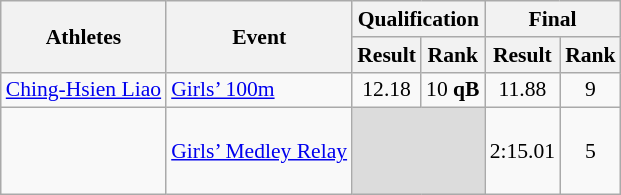<table class="wikitable" border="1" style="font-size:90%">
<tr>
<th rowspan=2>Athletes</th>
<th rowspan=2>Event</th>
<th colspan=2>Qualification</th>
<th colspan=2>Final</th>
</tr>
<tr>
<th>Result</th>
<th>Rank</th>
<th>Result</th>
<th>Rank</th>
</tr>
<tr>
<td><a href='#'>Ching-Hsien Liao</a></td>
<td><a href='#'>Girls’ 100m</a></td>
<td align=center>12.18</td>
<td align=center>10 <strong>qB</strong></td>
<td align=center>11.88</td>
<td align=center>9</td>
</tr>
<tr>
<td><br><br><br></td>
<td><a href='#'>Girls’ Medley Relay</a></td>
<td colspan=2 bgcolor=#DCDCDC></td>
<td align=center>2:15.01</td>
<td align=center>5</td>
</tr>
</table>
